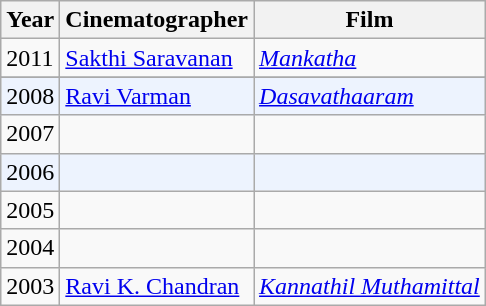<table class="wikitable">
<tr>
<th>Year</th>
<th>Cinematographer</th>
<th>Film</th>
</tr>
<tr>
<td>2011</td>
<td><a href='#'>Sakthi Saravanan</a></td>
<td><em><a href='#'>Mankatha</a></em></td>
</tr>
<tr>
</tr>
<tr bgcolor=#edf3fe>
<td>2008</td>
<td><a href='#'>Ravi Varman</a></td>
<td><em><a href='#'>Dasavathaaram</a></em></td>
</tr>
<tr>
<td>2007</td>
<td></td>
<td></td>
</tr>
<tr bgcolor=#edf3fe>
<td>2006</td>
<td></td>
<td></td>
</tr>
<tr>
<td>2005</td>
<td></td>
<td></td>
</tr>
<tr>
<td>2004</td>
<td></td>
<td></td>
</tr>
<tr>
<td>2003</td>
<td><a href='#'>Ravi K. Chandran</a></td>
<td><em><a href='#'>Kannathil Muthamittal</a></em></td>
</tr>
</table>
